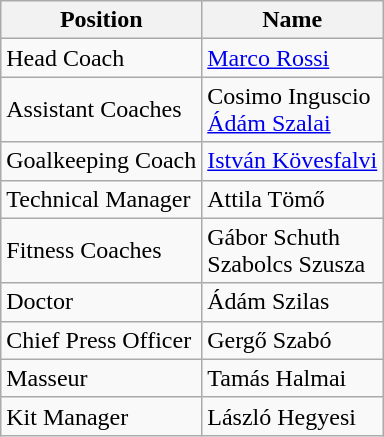<table class="wikitable">
<tr>
<th>Position</th>
<th>Name</th>
</tr>
<tr>
<td>Head Coach</td>
<td> <a href='#'>Marco Rossi</a></td>
</tr>
<tr>
<td>Assistant Coaches</td>
<td> Cosimo Inguscio <br> <a href='#'>Ádám Szalai</a></td>
</tr>
<tr>
<td>Goalkeeping Coach</td>
<td> <a href='#'>István Kövesfalvi</a></td>
</tr>
<tr>
<td>Technical Manager</td>
<td> Attila Tömő</td>
</tr>
<tr>
<td>Fitness Coaches</td>
<td> Gábor Schuth <br>  Szabolcs Szusza</td>
</tr>
<tr>
<td>Doctor</td>
<td> Ádám Szilas</td>
</tr>
<tr>
<td>Chief Press Officer</td>
<td> Gergő Szabó</td>
</tr>
<tr>
<td>Masseur</td>
<td> Tamás Halmai</td>
</tr>
<tr>
<td>Kit Manager</td>
<td> László Hegyesi</td>
</tr>
</table>
